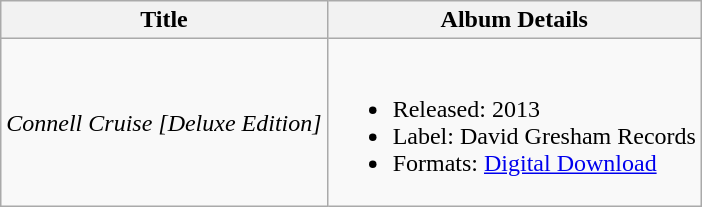<table class="wikitable">
<tr>
<th>Title</th>
<th>Album Details</th>
</tr>
<tr>
<td><em>Connell Cruise [Deluxe Edition]</em></td>
<td><br><ul><li>Released: 2013</li><li>Label: David Gresham Records</li><li>Formats: <a href='#'>Digital Download</a></li></ul></td>
</tr>
</table>
